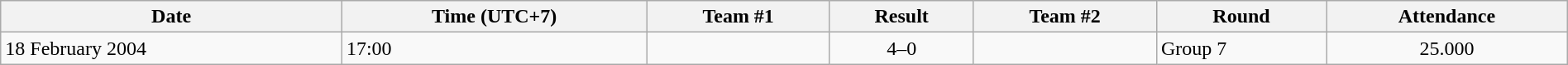<table class="wikitable" style="text-align:left; width:100%;">
<tr>
<th>Date</th>
<th>Time (UTC+7)</th>
<th>Team #1</th>
<th>Result</th>
<th>Team #2</th>
<th>Round</th>
<th>Attendance</th>
</tr>
<tr>
<td>18 February 2004</td>
<td>17:00</td>
<td></td>
<td style="text-align:center;">4–0</td>
<td></td>
<td>Group 7</td>
<td style="text-align:center;">25.000</td>
</tr>
</table>
